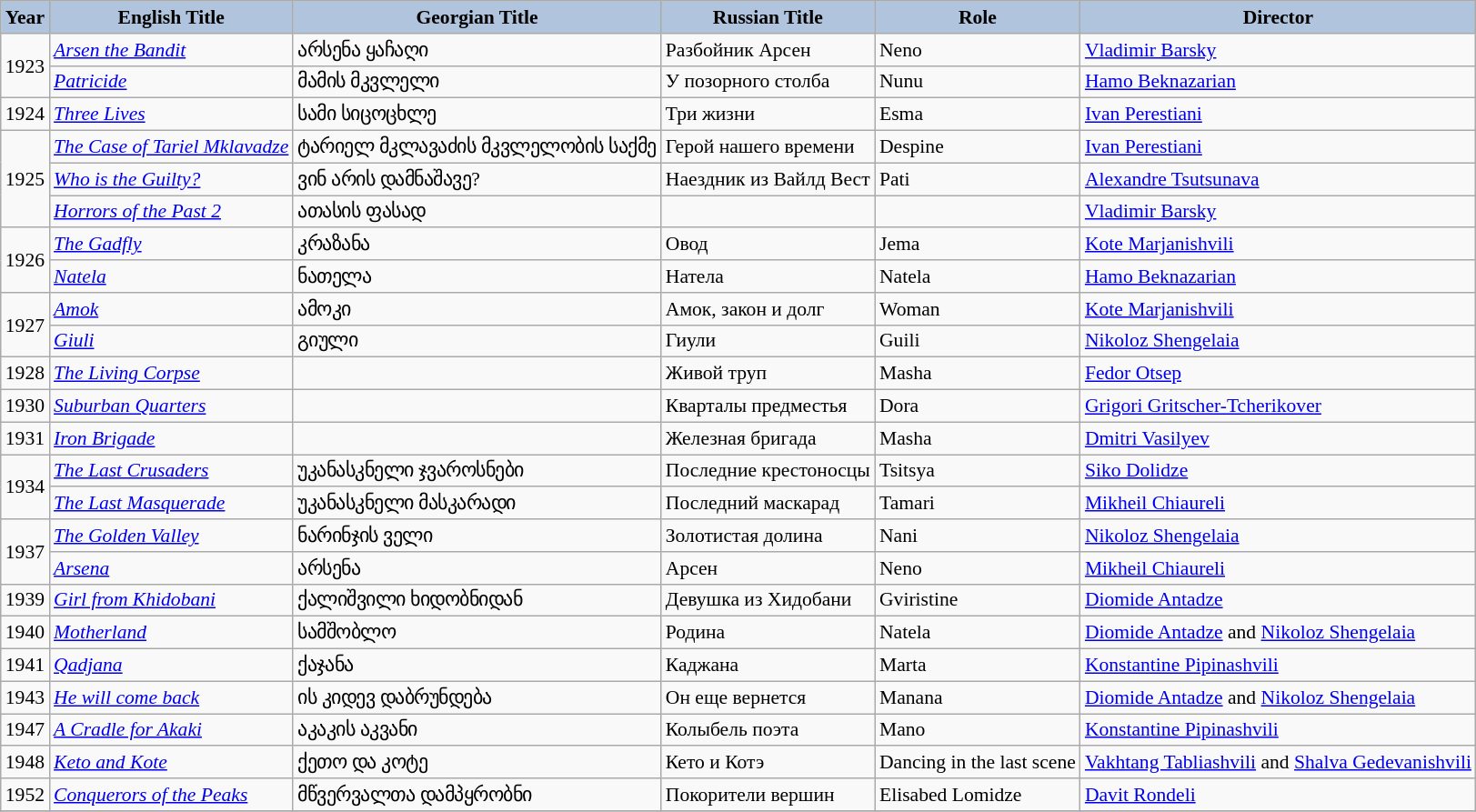<table class="wikitable" style="font-size:90%;">
<tr>
<th style="background:#B0C4DE;">Year</th>
<th style="background:#B0C4DE;">English Title</th>
<th style="background:#B0C4DE;">Georgian Title</th>
<th style="background:#B0C4DE;">Russian Title</th>
<th style="background:#B0C4DE;">Role</th>
<th style="background:#B0C4DE;">Director</th>
</tr>
<tr>
<td rowspan="2">1923</td>
<td><em><a href='#'>Arsen the Bandit</a></em></td>
<td>არსენა ყაჩაღი</td>
<td>Разбойник Арсен</td>
<td>Neno</td>
<td><a href='#'>Vladimir Barsky</a></td>
</tr>
<tr>
<td><em><a href='#'>Patricide</a></em></td>
<td>მამის მკვლელი</td>
<td>У позорного столба</td>
<td>Nunu</td>
<td><a href='#'>Hamo Beknazarian</a></td>
</tr>
<tr>
<td>1924</td>
<td><em><a href='#'>Three Lives</a></em></td>
<td>სამი სიცოცხლე</td>
<td>Три жизни</td>
<td>Esma</td>
<td><a href='#'>Ivan Perestiani</a></td>
</tr>
<tr>
<td rowspan="3">1925</td>
<td><em><a href='#'>The Case of Tariel Mklavadze</a></em></td>
<td>ტარიელ მკლავაძის მკვლელობის საქმე</td>
<td>Герой нашего времени</td>
<td>Despine</td>
<td><a href='#'>Ivan Perestiani</a></td>
</tr>
<tr>
<td><em><a href='#'>Who is the Guilty?</a></em></td>
<td>ვინ არის დამნაშავე?</td>
<td>Наездник из Вайлд Вест</td>
<td>Pati</td>
<td><a href='#'>Alexandre Tsutsunava</a></td>
</tr>
<tr>
<td><em><a href='#'>Horrors of the Past 2</a></em></td>
<td>ათასის ფასად</td>
<td></td>
<td></td>
<td><a href='#'>Vladimir Barsky</a></td>
</tr>
<tr>
<td rowspan="2">1926</td>
<td><em><a href='#'>The Gadfly</a></em></td>
<td>კრაზანა</td>
<td>Овод</td>
<td>Jema</td>
<td><a href='#'>Kote Marjanishvili</a></td>
</tr>
<tr>
<td><em><a href='#'>Natela</a></em></td>
<td>ნათელა</td>
<td>Натела</td>
<td>Natela</td>
<td><a href='#'>Hamo Beknazarian</a></td>
</tr>
<tr>
<td rowspan="2">1927</td>
<td><em><a href='#'>Amok</a></em></td>
<td>ამოკი</td>
<td>Амок, закон и долг</td>
<td>Woman</td>
<td><a href='#'>Kote Marjanishvili</a></td>
</tr>
<tr>
<td><em><a href='#'>Giuli</a></em></td>
<td>გიული</td>
<td>Гиули</td>
<td>Guili</td>
<td><a href='#'>Nikoloz Shengelaia</a></td>
</tr>
<tr>
<td>1928</td>
<td><em><a href='#'>The Living Corpse</a></em></td>
<td></td>
<td>Живой труп</td>
<td>Masha</td>
<td><a href='#'>Fedor Otsep</a></td>
</tr>
<tr>
<td>1930</td>
<td><em><a href='#'>Suburban Quarters</a></em></td>
<td></td>
<td>Кварталы предместья</td>
<td>Dora</td>
<td><a href='#'>Grigori Gritscher-Tcherikover</a></td>
</tr>
<tr>
<td>1931</td>
<td><em><a href='#'>Iron Brigade</a></em></td>
<td></td>
<td>Железная бригада</td>
<td>Masha</td>
<td><a href='#'>Dmitri Vasilyev</a></td>
</tr>
<tr>
<td rowspan="2">1934</td>
<td><em><a href='#'>The Last Crusaders</a></em></td>
<td>უკანასკნელი ჯვაროსნები</td>
<td>Последние крестоносцы</td>
<td>Tsitsya</td>
<td><a href='#'>Siko Dolidze</a></td>
</tr>
<tr>
<td><em><a href='#'>The Last Masquerade</a></em></td>
<td>უკანასკნელი მასკარადი</td>
<td>Последний маскарад</td>
<td>Tamari</td>
<td><a href='#'>Mikheil Chiaureli</a></td>
</tr>
<tr>
<td rowspan="2">1937</td>
<td><em><a href='#'>The Golden Valley</a></em></td>
<td>ნარინჯის ველი</td>
<td>Золотистая долина</td>
<td>Nani</td>
<td><a href='#'>Nikoloz Shengelaia</a></td>
</tr>
<tr>
<td><em><a href='#'>Arsena</a></em></td>
<td>არსენა</td>
<td>Арсен</td>
<td>Neno</td>
<td><a href='#'>Mikheil Chiaureli</a></td>
</tr>
<tr>
<td>1939</td>
<td><em><a href='#'>Girl from Khidobani</a></em></td>
<td>ქალიშვილი ხიდობნიდან</td>
<td>Девушка из Хидобани</td>
<td>Gviristine</td>
<td><a href='#'>Diomide Antadze</a></td>
</tr>
<tr>
<td>1940</td>
<td><em><a href='#'>Motherland</a></em></td>
<td>სამშობლო</td>
<td>Родина</td>
<td>Natela</td>
<td><a href='#'>Diomide Antadze</a> and <a href='#'>Nikoloz Shengelaia</a></td>
</tr>
<tr>
<td>1941</td>
<td><em><a href='#'>Qadjana</a></em></td>
<td>ქაჯანა</td>
<td>Каджана</td>
<td>Marta</td>
<td><a href='#'>Konstantine Pipinashvili</a></td>
</tr>
<tr>
<td>1943</td>
<td><em><a href='#'>He will come back</a></em></td>
<td>ის კიდევ დაბრუნდება</td>
<td>Он еще вернется</td>
<td>Manana</td>
<td><a href='#'>Diomide Antadze</a> and <a href='#'>Nikoloz Shengelaia</a></td>
</tr>
<tr>
<td>1947</td>
<td><em><a href='#'>A Cradle for Akaki</a></em></td>
<td>აკაკის აკვანი</td>
<td>Колыбель поэта</td>
<td>Mano</td>
<td><a href='#'>Konstantine Pipinashvili</a></td>
</tr>
<tr>
<td>1948</td>
<td><em><a href='#'>Keto and Kote</a></em></td>
<td>ქეთო და კოტე</td>
<td>Кето и Котэ</td>
<td>Dancing in the last scene</td>
<td><a href='#'>Vakhtang Tabliashvili</a> and <a href='#'>Shalva Gedevanishvili</a></td>
</tr>
<tr>
<td>1952</td>
<td><em><a href='#'>Conquerors of the Peaks</a></em></td>
<td>მწვერვალთა დამპყრობნი</td>
<td>Покорители вершин</td>
<td>Elisabed Lomidze</td>
<td><a href='#'>Davit Rondeli</a></td>
</tr>
<tr>
</tr>
</table>
